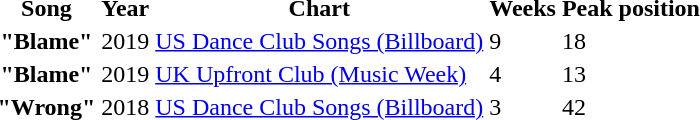<table>
<tr>
<th>Song</th>
<th>Year</th>
<th>Chart</th>
<th>Weeks</th>
<th>Peak position</th>
</tr>
<tr>
<th>"Blame"</th>
<td>2019</td>
<td><a href='#'>US Dance Club Songs (Billboard)</a></td>
<td>9</td>
<td>18</td>
</tr>
<tr>
<th>"Blame"</th>
<td>2019</td>
<td><a href='#'>UK Upfront Club (Music Week)</a></td>
<td>4</td>
<td>13</td>
</tr>
<tr>
<th>"Wrong"</th>
<td>2018</td>
<td><a href='#'>US Dance Club Songs (Billboard)</a></td>
<td>3</td>
<td>42</td>
</tr>
</table>
